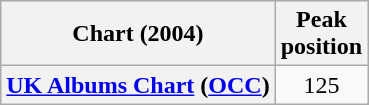<table class="wikitable sortable plainrowheaders" style="text-align:center">
<tr>
<th scope="col">Chart (2004)</th>
<th scope="col">Peak<br> position</th>
</tr>
<tr>
<th scope="row"><a href='#'>UK Albums Chart</a> (<a href='#'>OCC</a>)</th>
<td>125</td>
</tr>
</table>
